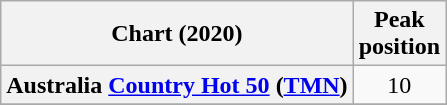<table class="wikitable sortable plainrowheaders" style="text-align:center">
<tr>
<th scope="col">Chart (2020)</th>
<th scope="col">Peak<br>position</th>
</tr>
<tr>
<th scope="row">Australia <a href='#'>Country Hot 50</a> (<a href='#'>TMN</a>)</th>
<td>10</td>
</tr>
<tr>
</tr>
<tr>
</tr>
<tr>
</tr>
<tr>
</tr>
<tr>
</tr>
</table>
